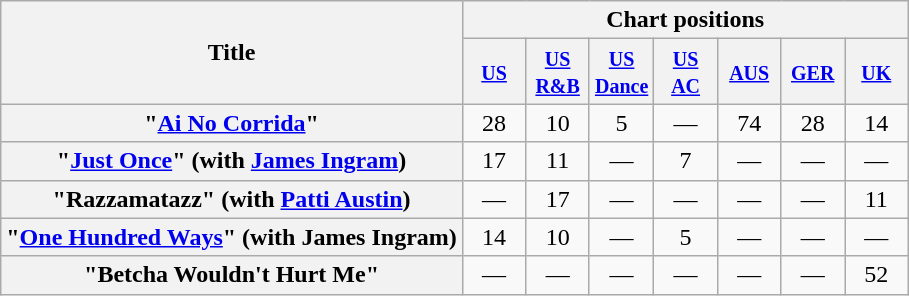<table class="wikitable plainrowheaders">
<tr>
<th rowspan="2">Title</th>
<th colspan="9">Chart positions</th>
</tr>
<tr>
<th style="width:35px;"><small><a href='#'>US</a></small><br></th>
<th style="width:35px;"><small><a href='#'>US<br>R&B</a></small><br></th>
<th style="width:35px;"><small><a href='#'>US Dance</a></small><br></th>
<th style="width:35px;"><small><a href='#'>US AC</a></small><br></th>
<th style="width:35px;"><small><a href='#'>AUS</a></small><br></th>
<th style="width:35px;"><small><a href='#'>GER</a></small><br></th>
<th style="width:35px;"><small><a href='#'>UK</a></small><br></th>
</tr>
<tr>
<th scope="row">"<a href='#'>Ai No Corrida</a>"</th>
<td style="text-align:center;">28</td>
<td style="text-align:center;">10</td>
<td style="text-align:center;">5</td>
<td style="text-align:center;">—</td>
<td style="text-align:center;">74</td>
<td style="text-align:center;">28</td>
<td style="text-align:center;">14</td>
</tr>
<tr>
<th scope="row">"<a href='#'>Just Once</a>" (with <a href='#'>James Ingram</a>)</th>
<td style="text-align:center;">17</td>
<td style="text-align:center;">11</td>
<td style="text-align:center;">—</td>
<td style="text-align:center;">7</td>
<td style="text-align:center;">—</td>
<td style="text-align:center;">—</td>
<td style="text-align:center;">—</td>
</tr>
<tr>
<th scope="row">"Razzamatazz" (with <a href='#'>Patti Austin</a>)</th>
<td style="text-align:center;">—</td>
<td style="text-align:center;">17</td>
<td style="text-align:center;">—</td>
<td style="text-align:center;">—</td>
<td style="text-align:center;">—</td>
<td style="text-align:center;">—</td>
<td style="text-align:center;">11</td>
</tr>
<tr>
<th scope="row">"<a href='#'>One Hundred Ways</a>" (with James Ingram)</th>
<td style="text-align:center;">14</td>
<td style="text-align:center;">10</td>
<td style="text-align:center;">—</td>
<td style="text-align:center;">5</td>
<td style="text-align:center;">—</td>
<td style="text-align:center;">—</td>
<td style="text-align:center;">—</td>
</tr>
<tr>
<th scope="row">"Betcha Wouldn't Hurt Me"</th>
<td style="text-align:center;">—</td>
<td style="text-align:center;">—</td>
<td style="text-align:center;">—</td>
<td style="text-align:center;">—</td>
<td style="text-align:center;">—</td>
<td style="text-align:center;">—</td>
<td style="text-align:center;">52</td>
</tr>
</table>
